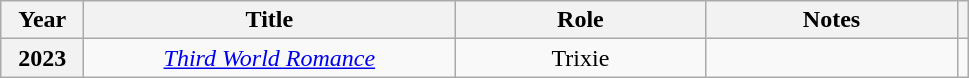<table class="wikitable plainrowheaders" style="text-align:center;">
<tr>
<th scope="col" style="width:03em;">Year</th>
<th scope="col" style="width:15em;">Title</th>
<th scope="col" style="width:10em;">Role</th>
<th scope="col" style="width:10em;">Notes</th>
<th></th>
</tr>
<tr>
<th scope="row" style="text-align:center">2023</th>
<td><em><a href='#'>Third World Romance</a></em></td>
<td>Trixie</td>
<td></td>
<td></td>
</tr>
</table>
